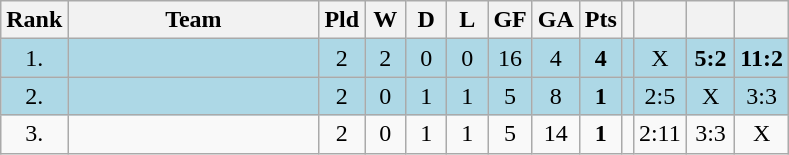<table class="wikitable">
<tr>
<th bgcolor="#efefef">Rank</th>
<th bgcolor="#efefef" width="160">Team</th>
<th bgcolor="#efefef" width="20">Pld</th>
<th bgcolor="#efefef" width="20">W</th>
<th bgcolor="#efefef" width="20">D</th>
<th bgcolor="#efefef" width="20">L</th>
<th bgcolor="#efefef" width="20">GF</th>
<th bgcolor="#efefef" width="20">GA</th>
<th bgcolor="#efefef" width="20">Pts</th>
<th bgcolor="#efefef"></th>
<th bgcolor="#efefef" width="25"></th>
<th bgcolor="#efefef" width="25"></th>
<th bgcolor="#efefef" width="25"></th>
</tr>
<tr align=center bgcolor=lightblue>
<td>1.</td>
<td align=left></td>
<td>2</td>
<td>2</td>
<td>0</td>
<td>0</td>
<td>16</td>
<td>4</td>
<td><strong>4</strong></td>
<td></td>
<td>X</td>
<td><strong>5:2</strong></td>
<td><strong>11:2</strong></td>
</tr>
<tr align=center bgcolor=lightblue>
<td>2.</td>
<td align=left></td>
<td>2</td>
<td>0</td>
<td>1</td>
<td>1</td>
<td>5</td>
<td>8</td>
<td><strong>1</strong></td>
<td></td>
<td>2:5</td>
<td>X</td>
<td>3:3</td>
</tr>
<tr align=center>
<td>3.</td>
<td align=left></td>
<td>2</td>
<td>0</td>
<td>1</td>
<td>1</td>
<td>5</td>
<td>14</td>
<td><strong>1</strong></td>
<td></td>
<td>2:11</td>
<td>3:3</td>
<td>X</td>
</tr>
</table>
